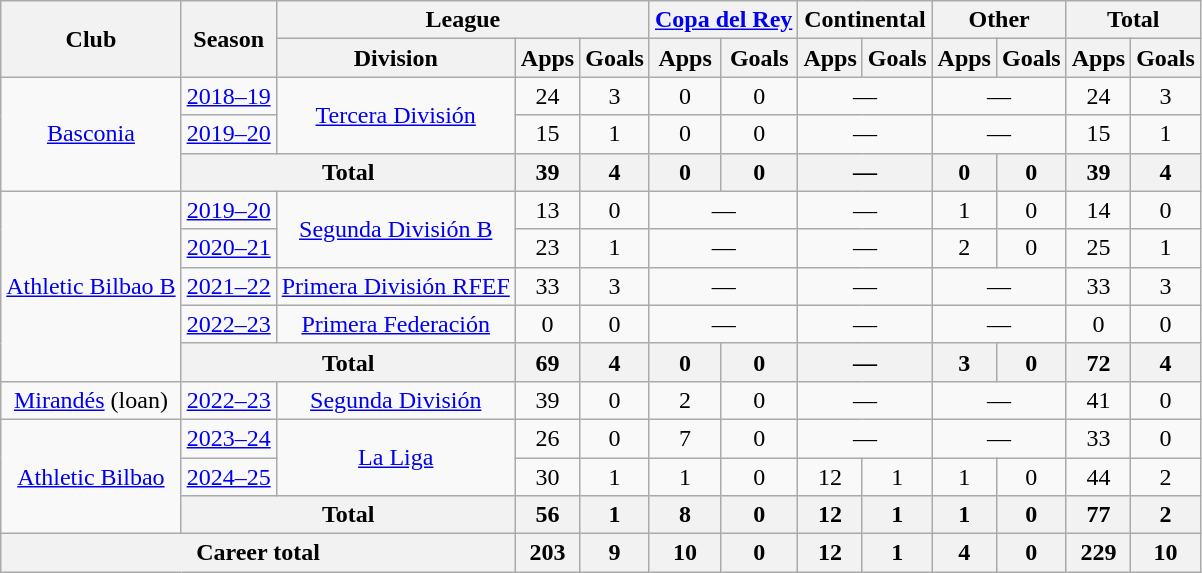<table class="wikitable" style="text-align:center">
<tr>
<th rowspan="2">Club</th>
<th rowspan="2">Season</th>
<th colspan="3">League</th>
<th colspan="2"><a href='#'>Copa del Rey</a></th>
<th colspan="2">Continental</th>
<th colspan="2">Other</th>
<th colspan="2">Total</th>
</tr>
<tr>
<th>Division</th>
<th>Apps</th>
<th>Goals</th>
<th>Apps</th>
<th>Goals</th>
<th>Apps</th>
<th>Goals</th>
<th>Apps</th>
<th>Goals</th>
<th>Apps</th>
<th>Goals</th>
</tr>
<tr>
<td rowspan="3"><a href='#'>Basconia</a></td>
<td><a href='#'>2018–19</a></td>
<td rowspan="2"><a href='#'>Tercera División</a></td>
<td>24</td>
<td>3</td>
<td>0</td>
<td>0</td>
<td colspan="2">—</td>
<td colspan="2">—</td>
<td>24</td>
<td>3</td>
</tr>
<tr>
<td><a href='#'>2019–20</a></td>
<td>15</td>
<td>1</td>
<td>0</td>
<td>0</td>
<td colspan="2">—</td>
<td colspan="2">—</td>
<td>15</td>
<td>1</td>
</tr>
<tr>
<th colspan="2">Total</th>
<th>39</th>
<th>4</th>
<th>0</th>
<th>0</th>
<th colspan="2">—</th>
<th>0</th>
<th>0</th>
<th>39</th>
<th>4</th>
</tr>
<tr>
<td rowspan="5"><a href='#'>Athletic Bilbao B</a></td>
<td><a href='#'>2019–20</a></td>
<td rowspan="2"><a href='#'>Segunda División B</a></td>
<td>13</td>
<td>0</td>
<td colspan="2">—</td>
<td colspan="2">—</td>
<td>1</td>
<td>0</td>
<td>14</td>
<td>0</td>
</tr>
<tr>
<td><a href='#'>2020–21</a></td>
<td>23</td>
<td>1</td>
<td colspan="2">—</td>
<td colspan="2">—</td>
<td>2</td>
<td>0</td>
<td>25</td>
<td>1</td>
</tr>
<tr>
<td><a href='#'>2021–22</a></td>
<td><a href='#'>Primera División RFEF</a></td>
<td>33</td>
<td>3</td>
<td colspan="2">—</td>
<td colspan="2">—</td>
<td colspan="2">—</td>
<td>33</td>
<td>3</td>
</tr>
<tr>
<td><a href='#'>2022–23</a></td>
<td><a href='#'>Primera Federación</a></td>
<td>0</td>
<td>0</td>
<td colspan="2">—</td>
<td colspan="2">—</td>
<td colspan="2">—</td>
<td>0</td>
<td>0</td>
</tr>
<tr>
<th colspan="2">Total</th>
<th>69</th>
<th>4</th>
<th>0</th>
<th>0</th>
<th colspan="2">—</th>
<th>3</th>
<th>0</th>
<th>72</th>
<th>4</th>
</tr>
<tr>
<td><a href='#'>Mirandés</a> (loan)</td>
<td><a href='#'>2022–23</a></td>
<td><a href='#'>Segunda División</a></td>
<td>39</td>
<td>0</td>
<td>2</td>
<td>0</td>
<td colspan="2">—</td>
<td colspan="2">—</td>
<td>41</td>
<td>0</td>
</tr>
<tr>
<td rowspan="3"><a href='#'>Athletic Bilbao</a></td>
<td><a href='#'>2023–24</a></td>
<td rowspan="2"><a href='#'>La Liga</a></td>
<td>26</td>
<td>0</td>
<td>7</td>
<td>0</td>
<td colspan="2">—</td>
<td colspan="2">—</td>
<td>33</td>
<td>0</td>
</tr>
<tr>
<td><a href='#'>2024–25</a></td>
<td>30</td>
<td>1</td>
<td>1</td>
<td>0</td>
<td>12</td>
<td>1</td>
<td>1</td>
<td>0</td>
<td>44</td>
<td>2</td>
</tr>
<tr>
<th colspan="2">Total</th>
<th>56</th>
<th>1</th>
<th>8</th>
<th>0</th>
<th>12</th>
<th>1</th>
<th>1</th>
<th>0</th>
<th>77</th>
<th>2</th>
</tr>
<tr>
<th colspan="3">Career total</th>
<th>203</th>
<th>9</th>
<th>10</th>
<th>0</th>
<th>12</th>
<th>1</th>
<th>4</th>
<th>0</th>
<th>229</th>
<th>10</th>
</tr>
</table>
